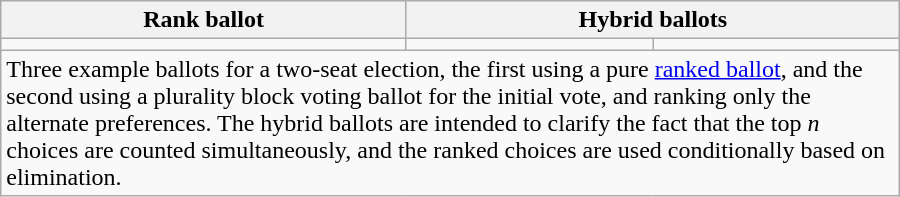<table class=wikitable width=600>
<tr>
<th>Rank ballot</th>
<th colspan=2>Hybrid ballots</th>
</tr>
<tr>
<td valign=top></td>
<td valign=top></td>
<td valign=top></td>
</tr>
<tr>
<td colspan=3>Three example ballots for a two-seat election, the first using a pure <a href='#'>ranked ballot</a>, and the second using a plurality block voting ballot for the initial vote, and ranking only the alternate preferences. The hybrid ballots are intended to clarify the fact that the top <em>n</em> choices are counted simultaneously, and the ranked choices are used conditionally based on elimination.</td>
</tr>
</table>
